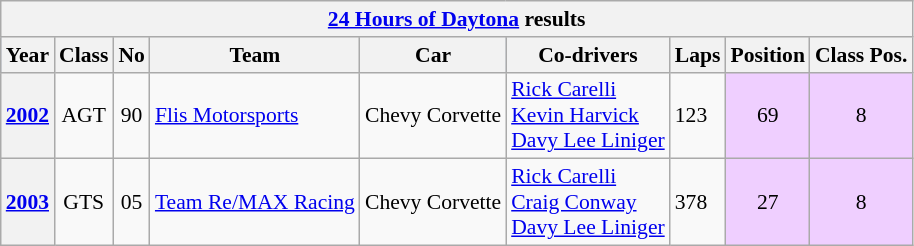<table class="wikitable" style="font-size:90%">
<tr>
<th colspan=45><a href='#'>24 Hours of Daytona</a> results</th>
</tr>
<tr style="background:#abbbdd;">
<th>Year</th>
<th>Class</th>
<th>No</th>
<th>Team</th>
<th>Car</th>
<th>Co-drivers</th>
<th>Laps</th>
<th>Position</th>
<th>Class Pos.</th>
</tr>
<tr>
<th><a href='#'>2002</a></th>
<td align=center>AGT</td>
<td align=center>90</td>
<td> <a href='#'>Flis Motorsports</a></td>
<td>Chevy Corvette</td>
<td> <a href='#'>Rick Carelli</a><br> <a href='#'>Kevin Harvick</a><br> <a href='#'>Davy Lee Liniger</a></td>
<td>123</td>
<td style="background:#EFCFFF;" align=center>69 </td>
<td style="background:#EFCFFF;" align=center>8 </td>
</tr>
<tr>
<th><a href='#'>2003</a></th>
<td align=center>GTS</td>
<td align=center>05</td>
<td> <a href='#'>Team Re/MAX Racing</a></td>
<td>Chevy Corvette</td>
<td> <a href='#'>Rick Carelli</a><br> <a href='#'>Craig Conway</a><br> <a href='#'>Davy Lee Liniger</a></td>
<td>378</td>
<td style="background:#EFCFFF;" align=center>27 </td>
<td style="background:#EFCFFF;" align=center>8 </td>
</tr>
</table>
